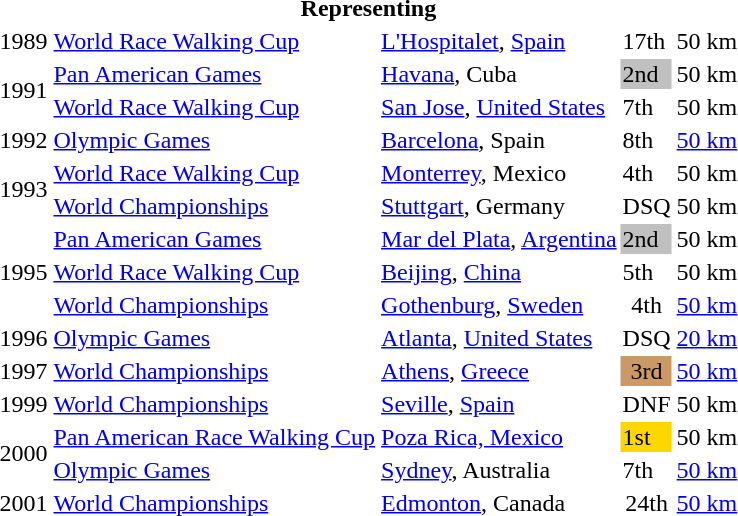<table>
<tr>
<th colspan="5">Representing </th>
</tr>
<tr>
<td>1989</td>
<td><a href='#'>World Race Walking Cup</a></td>
<td><a href='#'>L'Hospitalet</a>, <a href='#'>Spain</a></td>
<td>17th</td>
<td>50 km</td>
</tr>
<tr>
<td rowspan=2>1991</td>
<td><a href='#'>Pan American Games</a></td>
<td><a href='#'>Havana</a>, Cuba</td>
<td bgcolor="silver">2nd</td>
<td>50 km</td>
</tr>
<tr>
<td><a href='#'>World Race Walking Cup</a></td>
<td><a href='#'>San Jose</a>, <a href='#'>United States</a></td>
<td>7th</td>
<td>50 km</td>
</tr>
<tr>
<td>1992</td>
<td><a href='#'>Olympic Games</a></td>
<td><a href='#'>Barcelona</a>, Spain</td>
<td>8th</td>
<td><a href='#'>50 km</a></td>
</tr>
<tr>
<td rowspan=2>1993</td>
<td><a href='#'>World Race Walking Cup</a></td>
<td><a href='#'>Monterrey</a>, Mexico</td>
<td>4th</td>
<td>50 km</td>
</tr>
<tr>
<td><a href='#'>World Championships</a></td>
<td><a href='#'>Stuttgart</a>, Germany</td>
<td>DSQ</td>
<td>50 km</td>
</tr>
<tr>
<td rowspan=3>1995</td>
<td><a href='#'>Pan American Games</a></td>
<td><a href='#'>Mar del Plata</a>, <a href='#'>Argentina</a></td>
<td bgcolor="silver">2nd</td>
<td>50 km</td>
</tr>
<tr>
<td><a href='#'>World Race Walking Cup</a></td>
<td><a href='#'>Beijing</a>, <a href='#'>China</a></td>
<td>5th</td>
<td>50 km</td>
</tr>
<tr>
<td><a href='#'>World Championships</a></td>
<td><a href='#'>Gothenburg</a>, <a href='#'>Sweden</a></td>
<td align="center">4th</td>
<td><a href='#'>50 km</a></td>
</tr>
<tr>
<td>1996</td>
<td><a href='#'>Olympic Games</a></td>
<td><a href='#'>Atlanta</a>, <a href='#'>United States</a></td>
<td align="center">DSQ</td>
<td><a href='#'>20 km</a></td>
</tr>
<tr>
<td>1997</td>
<td><a href='#'>World Championships</a></td>
<td><a href='#'>Athens</a>, <a href='#'>Greece</a></td>
<td bgcolor="cc9966" align="center">3rd</td>
<td><a href='#'>50 km</a></td>
</tr>
<tr>
<td>1999</td>
<td><a href='#'>World Championships</a></td>
<td><a href='#'>Seville</a>, <a href='#'>Spain</a></td>
<td align="center">DNF</td>
<td>50 km</td>
</tr>
<tr>
<td rowspan=2>2000</td>
<td><a href='#'>Pan American Race Walking Cup</a></td>
<td><a href='#'>Poza Rica, Mexico</a></td>
<td bgcolor="gold">1st</td>
<td>50 km</td>
</tr>
<tr>
<td><a href='#'>Olympic Games</a></td>
<td><a href='#'>Sydney</a>, Australia</td>
<td>7th</td>
<td><a href='#'>50 km</a></td>
</tr>
<tr>
<td>2001</td>
<td><a href='#'>World Championships</a></td>
<td><a href='#'>Edmonton</a>, Canada</td>
<td align="center">24th</td>
<td><a href='#'>50 km</a></td>
</tr>
</table>
